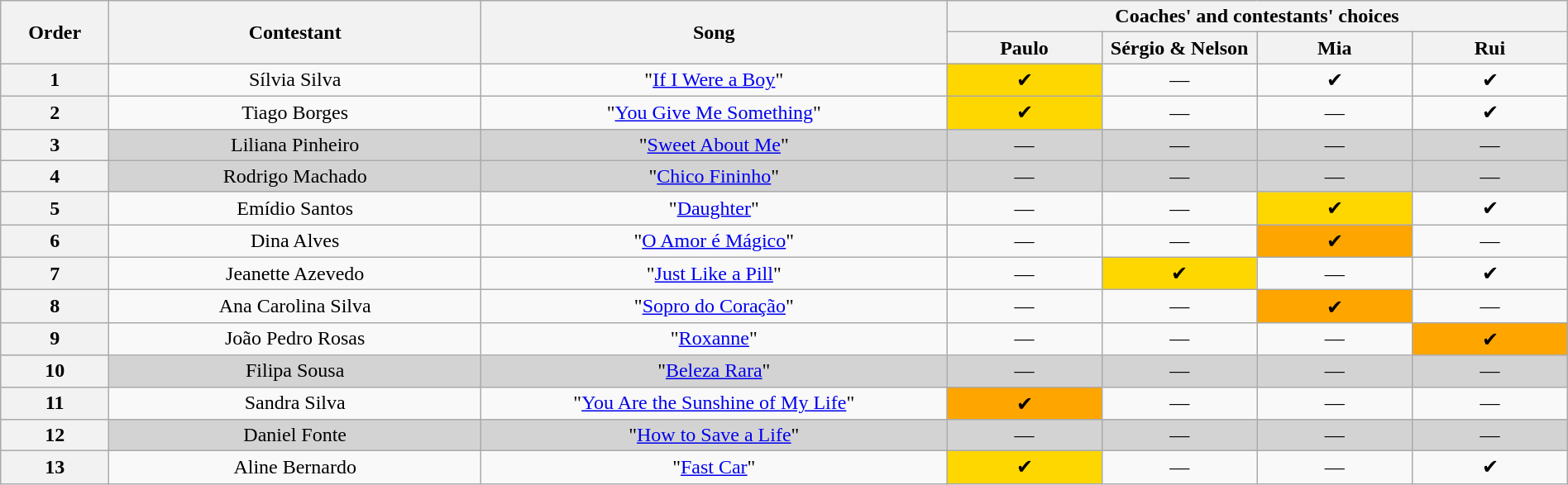<table class="wikitable" style="text-align:center; width:100%">
<tr>
<th rowspan="2" width="03%">Order</th>
<th rowspan="2" width="12%">Contestant</th>
<th rowspan="2" width="15%">Song</th>
<th colspan="4" width="24%">Coaches' and contestants' choices</th>
</tr>
<tr>
<th width="05%">Paulo</th>
<th width="05%">Sérgio & Nelson</th>
<th width="05%">Mia</th>
<th width="05%">Rui</th>
</tr>
<tr>
<th>1</th>
<td>Sílvia Silva</td>
<td>"<a href='#'>If I Were a Boy</a>"</td>
<td style="background:gold">✔</td>
<td>—</td>
<td>✔</td>
<td>✔</td>
</tr>
<tr>
<th>2</th>
<td>Tiago Borges</td>
<td>"<a href='#'>You Give Me Something</a>"</td>
<td style="background:gold">✔</td>
<td>—</td>
<td>—</td>
<td>✔</td>
</tr>
<tr style="background:lightgrey">
<th>3</th>
<td>Liliana Pinheiro</td>
<td>"<a href='#'>Sweet About Me</a>"</td>
<td>—</td>
<td>—</td>
<td>—</td>
<td>—</td>
</tr>
<tr style="background:lightgrey">
<th>4</th>
<td>Rodrigo Machado</td>
<td>"<a href='#'>Chico Fininho</a>"</td>
<td>—</td>
<td>—</td>
<td>—</td>
<td>—</td>
</tr>
<tr>
<th>5</th>
<td>Emídio Santos</td>
<td>"<a href='#'>Daughter</a>"</td>
<td>—</td>
<td>—</td>
<td style="background:gold">✔</td>
<td>✔</td>
</tr>
<tr>
<th>6</th>
<td>Dina Alves</td>
<td>"<a href='#'>O Amor é Mágico</a>"</td>
<td>—</td>
<td>—</td>
<td style="background:orange">✔</td>
<td>—</td>
</tr>
<tr>
<th>7</th>
<td>Jeanette Azevedo</td>
<td>"<a href='#'>Just Like a Pill</a>"</td>
<td>—</td>
<td style="background:gold">✔</td>
<td>—</td>
<td>✔</td>
</tr>
<tr>
<th>8</th>
<td>Ana Carolina Silva</td>
<td>"<a href='#'>Sopro do Coração</a>"</td>
<td>—</td>
<td>—</td>
<td style="background:orange">✔</td>
<td>—</td>
</tr>
<tr>
<th>9</th>
<td>João Pedro Rosas</td>
<td>"<a href='#'>Roxanne</a>"</td>
<td>—</td>
<td>—</td>
<td>—</td>
<td style="background:orange">✔</td>
</tr>
<tr style="background:lightgrey">
<th>10</th>
<td>Filipa Sousa</td>
<td>"<a href='#'>Beleza Rara</a>"</td>
<td>—</td>
<td>—</td>
<td>—</td>
<td>—</td>
</tr>
<tr>
<th>11</th>
<td>Sandra Silva</td>
<td>"<a href='#'>You Are the Sunshine of My Life</a>"</td>
<td style="background:orange">✔</td>
<td>—</td>
<td>—</td>
<td>—</td>
</tr>
<tr style="background:lightgrey">
<th>12</th>
<td>Daniel Fonte</td>
<td>"<a href='#'>How to Save a Life</a>"</td>
<td>—</td>
<td>—</td>
<td>—</td>
<td>—</td>
</tr>
<tr>
<th>13</th>
<td>Aline Bernardo</td>
<td>"<a href='#'>Fast Car</a>"</td>
<td style="background:gold">✔</td>
<td>—</td>
<td>—</td>
<td>✔</td>
</tr>
</table>
